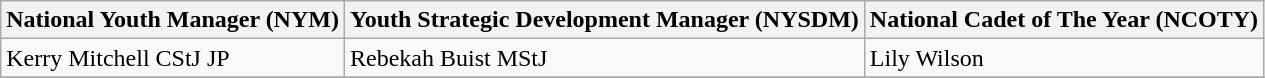<table class="wikitable" border="1">
<tr>
<th>National Youth Manager (NYM)</th>
<th>Youth Strategic Development Manager (NYSDM)</th>
<th>National Cadet of The Year (NCOTY)</th>
</tr>
<tr>
<td>Kerry Mitchell CStJ JP</td>
<td>Rebekah Buist MStJ</td>
<td>Lily Wilson</td>
</tr>
<tr>
</tr>
</table>
